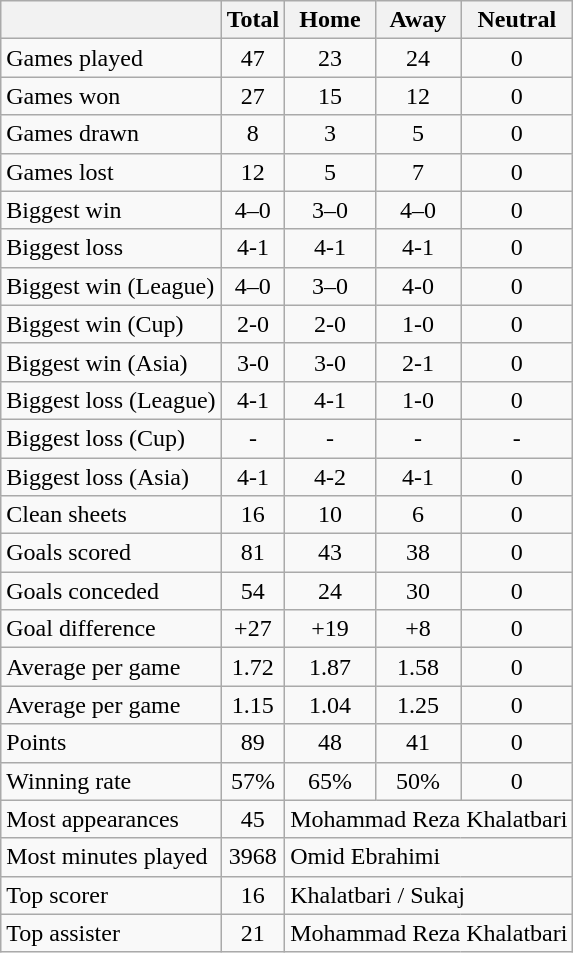<table class="wikitable" style="text-align: center;">
<tr>
<th></th>
<th>Total</th>
<th>Home</th>
<th>Away</th>
<th>Neutral</th>
</tr>
<tr>
<td align=left>Games played</td>
<td>47</td>
<td>23</td>
<td>24</td>
<td>0</td>
</tr>
<tr>
<td align=left>Games won</td>
<td>27</td>
<td>15</td>
<td>12</td>
<td>0</td>
</tr>
<tr>
<td align=left>Games drawn</td>
<td>8</td>
<td>3</td>
<td>5</td>
<td>0</td>
</tr>
<tr>
<td align=left>Games lost</td>
<td>12</td>
<td>5</td>
<td>7</td>
<td>0</td>
</tr>
<tr>
<td align=left>Biggest win</td>
<td>4–0</td>
<td>3–0</td>
<td>4–0</td>
<td>0</td>
</tr>
<tr>
<td align=left>Biggest loss</td>
<td>4-1</td>
<td>4-1</td>
<td>4-1</td>
<td>0</td>
</tr>
<tr>
<td align=left>Biggest win (League)</td>
<td>4–0</td>
<td>3–0</td>
<td>4-0</td>
<td>0</td>
</tr>
<tr>
<td align=left>Biggest win (Cup)</td>
<td>2-0</td>
<td>2-0</td>
<td>1-0</td>
<td>0</td>
</tr>
<tr>
<td align=left>Biggest win (Asia)</td>
<td>3-0</td>
<td>3-0</td>
<td>2-1</td>
<td>0</td>
</tr>
<tr>
<td align=left>Biggest loss (League)</td>
<td>4-1</td>
<td>4-1</td>
<td>1-0</td>
<td>0</td>
</tr>
<tr>
<td align=left>Biggest loss (Cup)</td>
<td>-</td>
<td>-</td>
<td>-</td>
<td>-</td>
</tr>
<tr>
<td align=left>Biggest loss (Asia)</td>
<td>4-1</td>
<td>4-2</td>
<td>4-1</td>
<td>0</td>
</tr>
<tr>
<td align=left>Clean sheets</td>
<td>16</td>
<td>10</td>
<td>6</td>
<td>0</td>
</tr>
<tr>
<td align=left>Goals scored</td>
<td>81</td>
<td>43</td>
<td>38</td>
<td>0</td>
</tr>
<tr>
<td align=left>Goals conceded</td>
<td>54</td>
<td>24</td>
<td>30</td>
<td>0</td>
</tr>
<tr>
<td align=left>Goal difference</td>
<td>+27</td>
<td>+19</td>
<td>+8</td>
<td>0</td>
</tr>
<tr>
<td align=left>Average  per game</td>
<td>1.72</td>
<td>1.87</td>
<td>1.58</td>
<td>0</td>
</tr>
<tr>
<td align=left>Average  per game</td>
<td>1.15</td>
<td>1.04</td>
<td>1.25</td>
<td>0</td>
</tr>
<tr>
<td align=left>Points</td>
<td>89</td>
<td>48</td>
<td>41</td>
<td>0</td>
</tr>
<tr>
<td align=left>Winning rate</td>
<td>57%</td>
<td>65%</td>
<td>50%</td>
<td>0</td>
</tr>
<tr>
<td align=left>Most appearances</td>
<td>45</td>
<td align=left colspan=3>Mohammad Reza Khalatbari</td>
</tr>
<tr>
<td align=left>Most minutes played</td>
<td>3968</td>
<td align=left colspan=3>Omid Ebrahimi</td>
</tr>
<tr>
<td align=left>Top scorer</td>
<td>16</td>
<td align=left colspan=3>Khalatbari / Sukaj</td>
</tr>
<tr>
<td align=left>Top assister</td>
<td>21</td>
<td align=left colspan=3>Mohammad Reza Khalatbari</td>
</tr>
</table>
